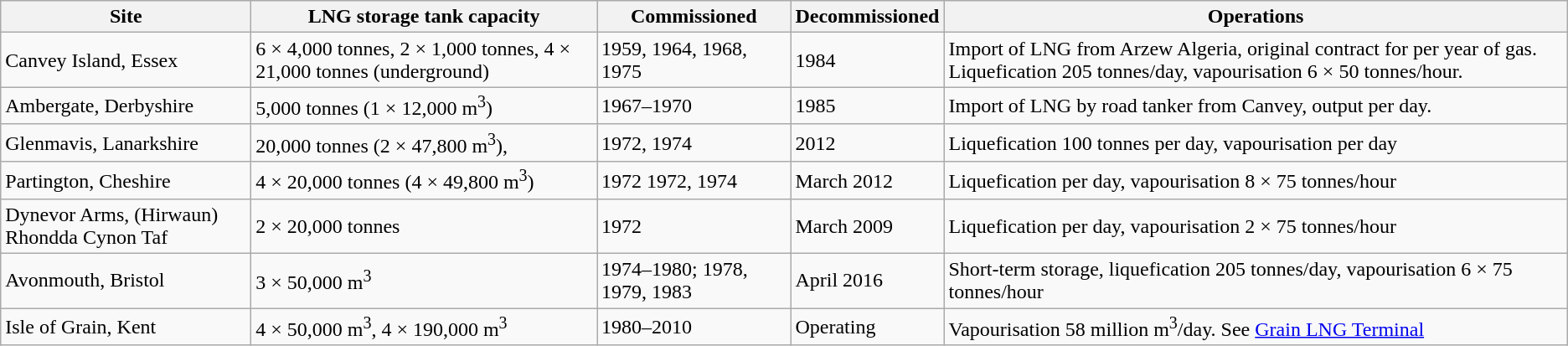<table class="wikitable">
<tr>
<th>Site</th>
<th>LNG storage tank capacity</th>
<th>Commissioned</th>
<th>Decommissioned</th>
<th>Operations</th>
</tr>
<tr>
<td>Canvey Island, Essex</td>
<td>6 × 4,000 tonnes, 2 × 1,000 tonnes, 4 × 21,000 tonnes (underground)</td>
<td>1959, 1964, 1968, 1975</td>
<td>1984</td>
<td>Import of LNG from Arzew Algeria, original contract for  per year of gas. Liquefication 205 tonnes/day, vapourisation 6 × 50 tonnes/hour.</td>
</tr>
<tr>
<td>Ambergate, Derbyshire</td>
<td>5,000 tonnes (1 × 12,000 m<sup>3</sup>) </td>
<td>1967–1970</td>
<td>1985</td>
<td>Import of LNG by road tanker from Canvey, output  per day.</td>
</tr>
<tr>
<td>Glenmavis, Lanarkshire</td>
<td>20,000 tonnes (2 × 47,800 m<sup>3</sup>),</td>
<td>1972, 1974</td>
<td>2012</td>
<td>Liquefication 100 tonnes per day, vapourisation  per day</td>
</tr>
<tr>
<td>Partington, Cheshire</td>
<td>4 × 20,000 tonnes (4 × 49,800 m<sup>3</sup>)</td>
<td>1972 1972, 1974</td>
<td>March 2012</td>
<td>Liquefication  per day, vapourisation 8 × 75 tonnes/hour</td>
</tr>
<tr>
<td>Dynevor Arms, (Hirwaun) Rhondda Cynon Taf</td>
<td>2 × 20,000 tonnes</td>
<td>1972</td>
<td>March 2009</td>
<td>Liquefication  per day, vapourisation 2 × 75 tonnes/hour</td>
</tr>
<tr>
<td>Avonmouth, Bristol</td>
<td>3 × 50,000 m<sup>3</sup></td>
<td>1974–1980; 1978, 1979, 1983</td>
<td>April 2016</td>
<td>Short-term storage, liquefication 205 tonnes/day, vapourisation 6 × 75 tonnes/hour</td>
</tr>
<tr>
<td>Isle of Grain, Kent</td>
<td>4 × 50,000 m<sup>3</sup>, 4 × 190,000 m<sup>3</sup></td>
<td>1980–2010</td>
<td>Operating</td>
<td>Vapourisation 58 million m<sup>3</sup>/day. See <a href='#'>Grain LNG Terminal</a></td>
</tr>
</table>
